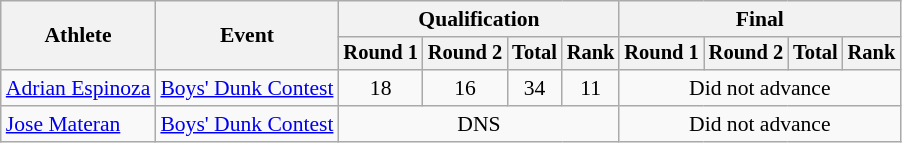<table class="wikitable" style="font-size:90%;">
<tr>
<th rowspan=2>Athlete</th>
<th rowspan=2>Event</th>
<th colspan=4>Qualification</th>
<th colspan=4>Final</th>
</tr>
<tr style="font-size:95%">
<th>Round 1</th>
<th>Round 2</th>
<th>Total</th>
<th>Rank</th>
<th>Round 1</th>
<th>Round 2</th>
<th>Total</th>
<th>Rank</th>
</tr>
<tr align=center>
<td align=left><a href='#'>Adrian Espinoza</a></td>
<td align=left><a href='#'>Boys' Dunk Contest</a></td>
<td>18</td>
<td>16</td>
<td>34</td>
<td>11</td>
<td colspan=4>Did not advance</td>
</tr>
<tr align=center>
<td align=left><a href='#'>Jose Materan</a></td>
<td align=left><a href='#'>Boys' Dunk Contest</a></td>
<td colspan=4>DNS</td>
<td colspan=4>Did not advance</td>
</tr>
</table>
